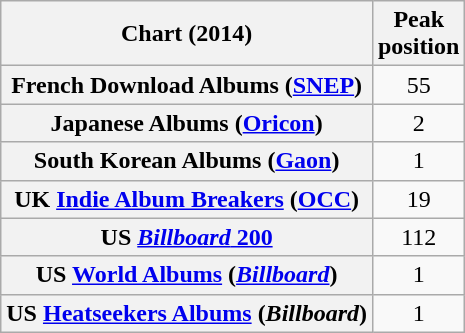<table class="wikitable plainrowheaders sortable" style="text-align:center">
<tr>
<th scope="col">Chart (2014)</th>
<th scope="col">Peak<br>position</th>
</tr>
<tr>
<th scope="row">French Download Albums (<a href='#'>SNEP</a>)</th>
<td>55</td>
</tr>
<tr>
<th scope="row">Japanese Albums (<a href='#'>Oricon</a>)</th>
<td>2</td>
</tr>
<tr>
<th scope="row">South Korean Albums (<a href='#'>Gaon</a>)</th>
<td>1</td>
</tr>
<tr>
<th scope="row">UK <a href='#'>Indie Album Breakers</a> (<a href='#'>OCC</a>)</th>
<td>19</td>
</tr>
<tr>
<th scope="row">US <a href='#'><em>Billboard</em> 200</a></th>
<td>112</td>
</tr>
<tr>
<th scope="row">US <a href='#'>World Albums</a> (<em><a href='#'>Billboard</a></em>)</th>
<td>1</td>
</tr>
<tr>
<th scope="row">US <a href='#'>Heatseekers Albums</a> (<em>Billboard</em>)</th>
<td>1</td>
</tr>
</table>
